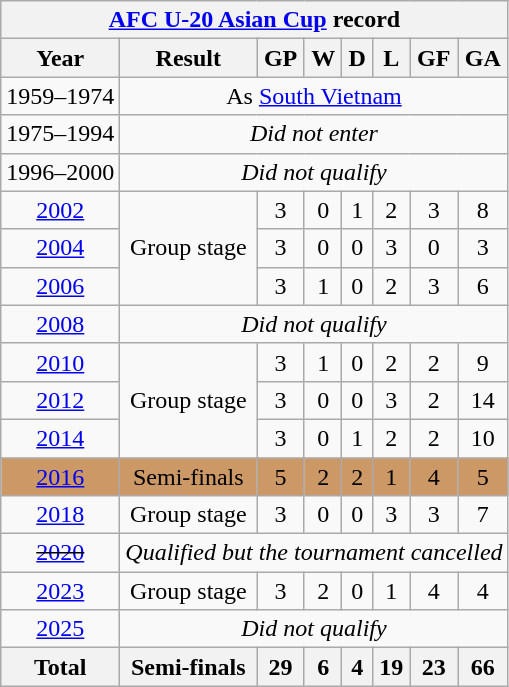<table class="wikitable" style="text-align:center;">
<tr>
<th colspan=8><a href='#'>AFC U-20 Asian Cup</a> record</th>
</tr>
<tr>
<th>Year</th>
<th>Result</th>
<th>GP</th>
<th>W</th>
<th>D</th>
<th>L</th>
<th>GF</th>
<th>GA</th>
</tr>
<tr>
<td>1959–1974</td>
<td colspan=8>As <a href='#'>South Vietnam</a></td>
</tr>
<tr>
<td>1975–1994</td>
<td colspan=8><em>Did not enter</em></td>
</tr>
<tr>
<td>1996–2000</td>
<td colspan=8><em>Did not qualify</em></td>
</tr>
<tr>
<td> <a href='#'>2002</a></td>
<td rowspan=3>Group stage</td>
<td>3</td>
<td>0</td>
<td>1</td>
<td>2</td>
<td>3</td>
<td>8</td>
</tr>
<tr>
<td> <a href='#'>2004</a></td>
<td>3</td>
<td>0</td>
<td>0</td>
<td>3</td>
<td>0</td>
<td>3</td>
</tr>
<tr>
<td> <a href='#'>2006</a></td>
<td>3</td>
<td>1</td>
<td>0</td>
<td>2</td>
<td>3</td>
<td>6</td>
</tr>
<tr>
<td> <a href='#'>2008</a></td>
<td colspan=8><em>Did not qualify</em></td>
</tr>
<tr>
<td> <a href='#'>2010</a></td>
<td rowspan=3>Group stage</td>
<td>3</td>
<td>1</td>
<td>0</td>
<td>2</td>
<td>2</td>
<td>9</td>
</tr>
<tr>
<td> <a href='#'>2012</a></td>
<td>3</td>
<td>0</td>
<td>0</td>
<td>3</td>
<td>2</td>
<td>14</td>
</tr>
<tr>
<td> <a href='#'>2014</a></td>
<td>3</td>
<td>0</td>
<td>1</td>
<td>2</td>
<td>2</td>
<td>10</td>
</tr>
<tr style="background-color:#cc9966;">
<td> <a href='#'>2016</a></td>
<td>Semi-finals</td>
<td>5</td>
<td>2</td>
<td>2</td>
<td>1</td>
<td>4</td>
<td>5</td>
</tr>
<tr>
<td> <a href='#'>2018</a></td>
<td>Group stage</td>
<td>3</td>
<td>0</td>
<td>0</td>
<td>3</td>
<td>3</td>
<td>7</td>
</tr>
<tr>
<td> <s><a href='#'>2020</a></s></td>
<td colspan=7><em>Qualified but the tournament cancelled</em></td>
</tr>
<tr>
<td> <a href='#'>2023</a></td>
<td>Group stage</td>
<td>3</td>
<td>2</td>
<td>0</td>
<td>1</td>
<td>4</td>
<td>4</td>
</tr>
<tr>
<td> <a href='#'>2025</a></td>
<td colspan=10><em>Did not qualify</em></td>
</tr>
<tr>
<th>Total</th>
<th>Semi-finals</th>
<th>29</th>
<th>6</th>
<th>4</th>
<th>19</th>
<th>23</th>
<th>66</th>
</tr>
</table>
